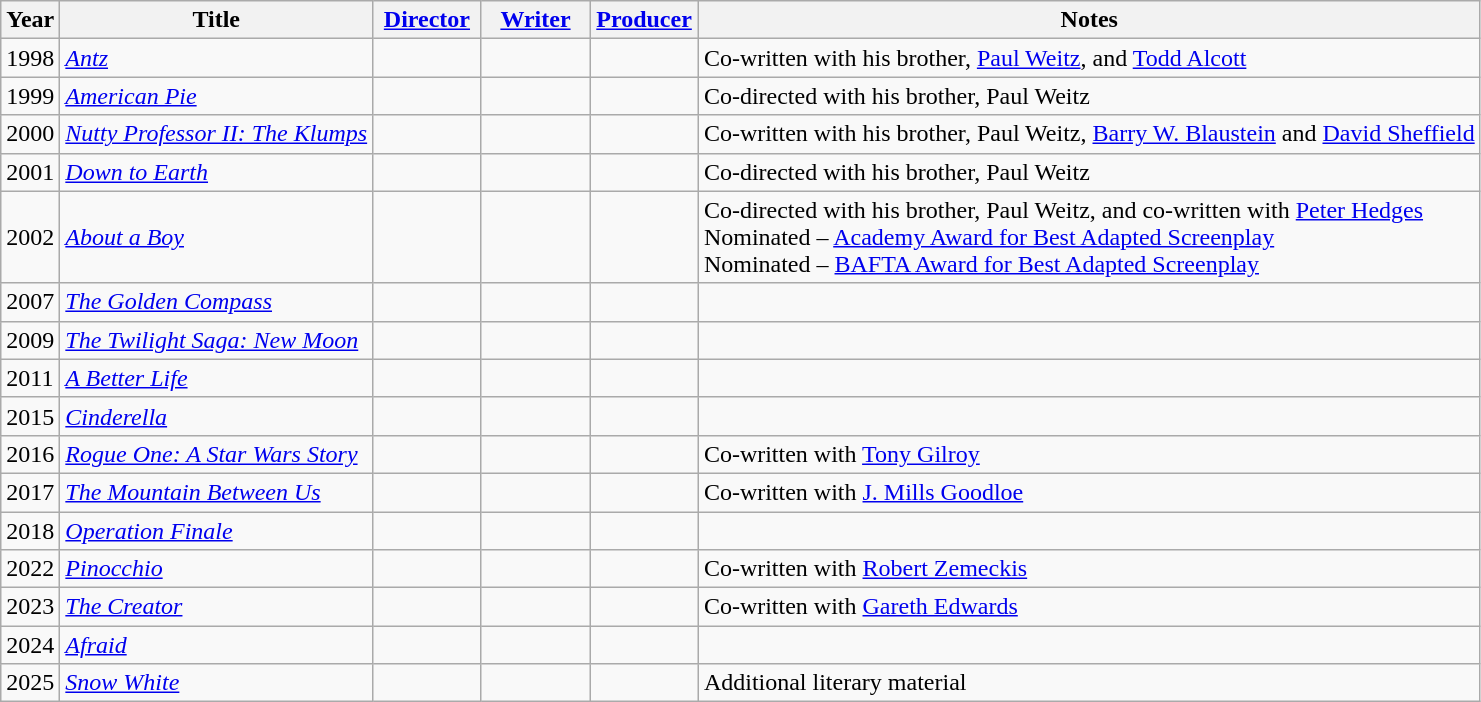<table class="wikitable">
<tr>
<th>Year</th>
<th>Title</th>
<th width=65><a href='#'>Director</a></th>
<th width=65><a href='#'>Writer</a></th>
<th width=65><a href='#'>Producer</a></th>
<th>Notes</th>
</tr>
<tr>
<td>1998</td>
<td><em><a href='#'>Antz</a></em></td>
<td></td>
<td></td>
<td></td>
<td>Co-written with his brother, <a href='#'>Paul Weitz</a>, and <a href='#'>Todd Alcott</a></td>
</tr>
<tr>
<td>1999</td>
<td><em><a href='#'>American Pie</a></em></td>
<td></td>
<td></td>
<td></td>
<td>Co-directed with his brother, Paul Weitz</td>
</tr>
<tr>
<td>2000</td>
<td><em><a href='#'>Nutty Professor II: The Klumps</a></em></td>
<td></td>
<td></td>
<td></td>
<td>Co-written with his brother, Paul Weitz, <a href='#'>Barry W. Blaustein</a> and <a href='#'>David Sheffield</a></td>
</tr>
<tr>
<td>2001</td>
<td><em><a href='#'>Down to Earth</a></em></td>
<td></td>
<td></td>
<td></td>
<td>Co-directed with his brother, Paul Weitz</td>
</tr>
<tr>
<td>2002</td>
<td><em><a href='#'>About a Boy</a></em></td>
<td></td>
<td></td>
<td></td>
<td>Co-directed with his brother, Paul Weitz, and co-written with <a href='#'>Peter Hedges</a><br>Nominated – <a href='#'>Academy Award for Best Adapted Screenplay</a><br>Nominated – <a href='#'>BAFTA Award for Best Adapted Screenplay</a></td>
</tr>
<tr>
<td>2007</td>
<td><em><a href='#'>The Golden Compass</a></em></td>
<td></td>
<td></td>
<td></td>
<td></td>
</tr>
<tr>
<td>2009</td>
<td><em><a href='#'>The Twilight Saga: New Moon</a></em></td>
<td></td>
<td></td>
<td></td>
<td></td>
</tr>
<tr>
<td>2011</td>
<td><em><a href='#'>A Better Life</a></em></td>
<td></td>
<td></td>
<td></td>
<td></td>
</tr>
<tr>
<td>2015</td>
<td><em><a href='#'>Cinderella</a></em></td>
<td></td>
<td></td>
<td></td>
<td></td>
</tr>
<tr>
<td>2016</td>
<td><em><a href='#'>Rogue One: A Star Wars Story</a></em></td>
<td></td>
<td></td>
<td></td>
<td>Co-written with <a href='#'>Tony Gilroy</a></td>
</tr>
<tr>
<td>2017</td>
<td><em><a href='#'>The Mountain Between Us</a></em></td>
<td></td>
<td></td>
<td></td>
<td>Co-written with <a href='#'>J. Mills Goodloe</a></td>
</tr>
<tr>
<td>2018</td>
<td><em><a href='#'>Operation Finale</a></em></td>
<td></td>
<td></td>
<td></td>
<td></td>
</tr>
<tr>
<td>2022</td>
<td><em><a href='#'>Pinocchio</a></em></td>
<td></td>
<td></td>
<td></td>
<td>Co-written with <a href='#'>Robert Zemeckis</a></td>
</tr>
<tr>
<td>2023</td>
<td><em><a href='#'>The Creator</a></em></td>
<td></td>
<td></td>
<td></td>
<td>Co-written with <a href='#'>Gareth Edwards</a></td>
</tr>
<tr>
<td>2024</td>
<td><em><a href='#'>Afraid</a></em></td>
<td></td>
<td></td>
<td></td>
<td></td>
</tr>
<tr>
<td>2025</td>
<td><em><a href='#'>Snow White</a></em></td>
<td></td>
<td></td>
<td></td>
<td>Additional literary material</td>
</tr>
</table>
